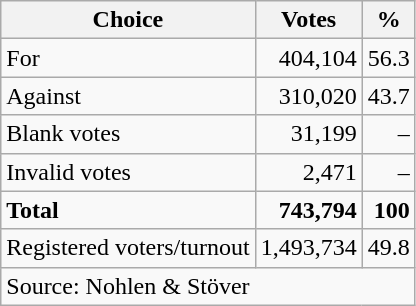<table class=wikitable style=text-align:right>
<tr>
<th>Choice</th>
<th>Votes</th>
<th>%</th>
</tr>
<tr>
<td align=left>For</td>
<td>404,104</td>
<td>56.3</td>
</tr>
<tr>
<td align=left>Against</td>
<td>310,020</td>
<td>43.7</td>
</tr>
<tr>
<td align=left>Blank votes</td>
<td>31,199</td>
<td>–</td>
</tr>
<tr>
<td align=left>Invalid votes</td>
<td>2,471</td>
<td>–</td>
</tr>
<tr>
<td align=left><strong>Total</strong></td>
<td><strong>743,794</strong></td>
<td><strong>100</strong></td>
</tr>
<tr>
<td align=left>Registered voters/turnout</td>
<td>1,493,734</td>
<td>49.8</td>
</tr>
<tr>
<td align=left colspan=3>Source: Nohlen & Stöver</td>
</tr>
</table>
